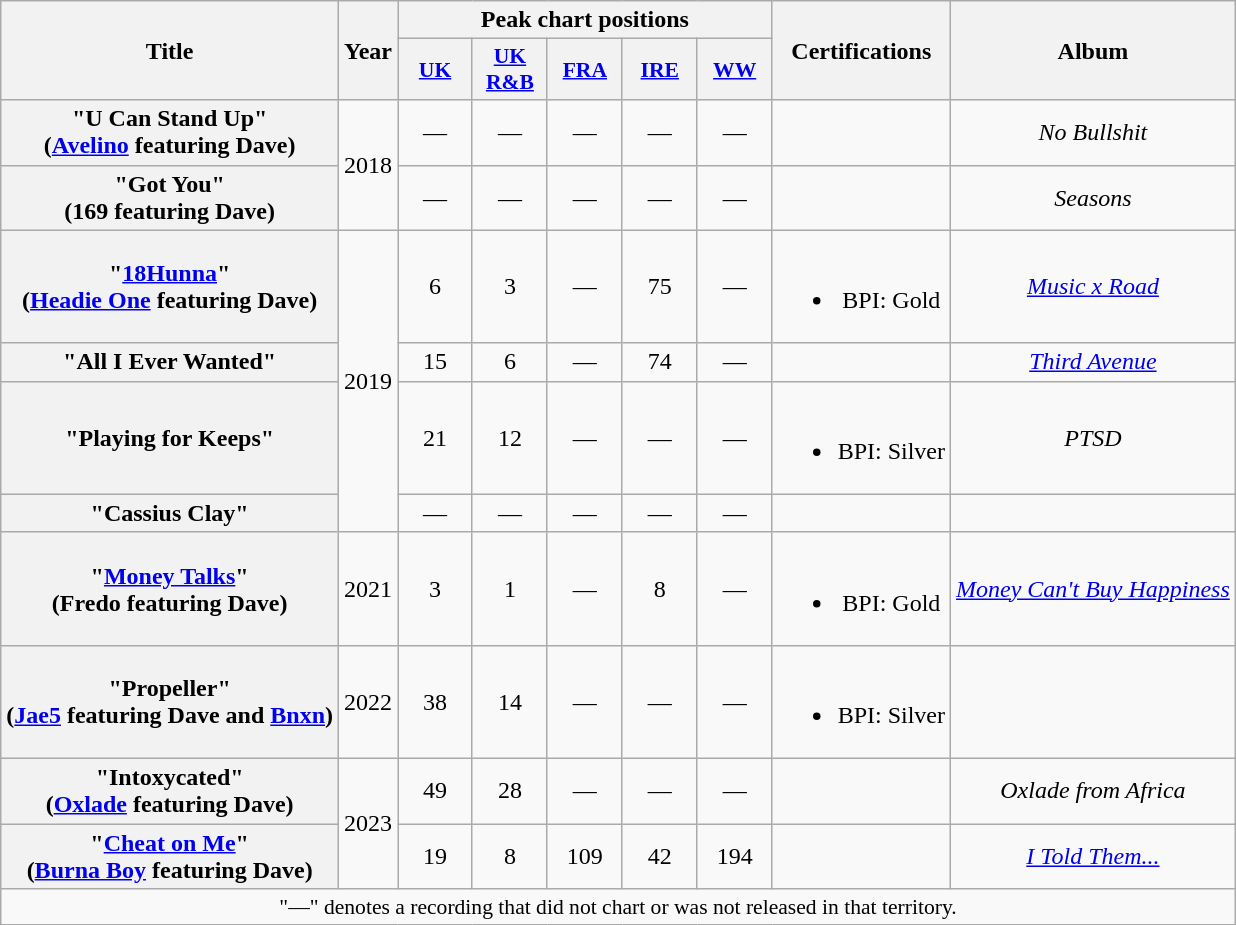<table class="wikitable plainrowheaders" style="text-align:center;">
<tr>
<th scope="col" rowspan="2">Title</th>
<th scope="col" rowspan="2">Year</th>
<th scope="col" colspan="5">Peak chart positions</th>
<th scope="col" rowspan="2">Certifications</th>
<th scope="col" rowspan="2">Album</th>
</tr>
<tr>
<th scope="col" style="width:3em;font-size:90%;"><a href='#'>UK</a><br></th>
<th scope="col" style="width:3em;font-size:90%;"><a href='#'>UK<br>R&B</a><br></th>
<th scope="col" style="width:3em;font-size:90%;"><a href='#'>FRA</a><br></th>
<th scope="col" style="width:3em;font-size:90%;"><a href='#'>IRE</a><br></th>
<th scope="col" style="width:3em;font-size:90%;"><a href='#'>WW</a><br></th>
</tr>
<tr>
<th scope="row">"U Can Stand Up"<br><span>(<a href='#'>Avelino</a> featuring Dave)</span></th>
<td rowspan="2">2018</td>
<td>—</td>
<td>—</td>
<td>—</td>
<td>—</td>
<td>—</td>
<td></td>
<td><em>No Bullshit</em></td>
</tr>
<tr>
<th scope="row">"Got You"<br><span>(169 featuring Dave)</span></th>
<td>—</td>
<td>—</td>
<td>—</td>
<td>—</td>
<td>—</td>
<td></td>
<td><em>Seasons</em></td>
</tr>
<tr>
<th scope="row">"<a href='#'>18Hunna</a>"<br><span>(<a href='#'>Headie One</a> featuring Dave)</span></th>
<td rowspan="4">2019</td>
<td>6</td>
<td>3</td>
<td>—</td>
<td>75</td>
<td>—</td>
<td><br><ul><li>BPI: Gold</li></ul></td>
<td><em><a href='#'>Music x Road</a></em></td>
</tr>
<tr>
<th scope="row">"All I Ever Wanted"<br></th>
<td>15</td>
<td>6</td>
<td>—</td>
<td>74</td>
<td>—</td>
<td></td>
<td><em><a href='#'>Third Avenue</a></em></td>
</tr>
<tr>
<th scope="row">"Playing for Keeps"<br></th>
<td>21</td>
<td>12</td>
<td>—</td>
<td>—</td>
<td>—</td>
<td><br><ul><li>BPI: Silver</li></ul></td>
<td><em>PTSD</em></td>
</tr>
<tr>
<th scope="row">"Cassius Clay"<br></th>
<td>—</td>
<td>—</td>
<td>—</td>
<td>—</td>
<td>—</td>
<td></td>
<td></td>
</tr>
<tr>
<th scope="row">"<a href='#'>Money Talks</a>"<br><span>(Fredo featuring Dave)</span></th>
<td>2021</td>
<td>3</td>
<td>1</td>
<td>—</td>
<td>8</td>
<td>—</td>
<td><br><ul><li>BPI: Gold</li></ul></td>
<td><em><a href='#'>Money Can't Buy Happiness</a></em></td>
</tr>
<tr>
<th scope="row">"Propeller"<br><span>(<a href='#'>Jae5</a> featuring Dave and <a href='#'>Bnxn</a>)</span></th>
<td>2022</td>
<td>38</td>
<td>14</td>
<td>—</td>
<td>—</td>
<td>—</td>
<td><br><ul><li>BPI: Silver</li></ul></td>
<td></td>
</tr>
<tr>
<th scope="row">"Intoxycated"<br><span>(<a href='#'>Oxlade</a> featuring Dave)</span></th>
<td rowspan="2">2023</td>
<td>49</td>
<td>28</td>
<td>—</td>
<td>—</td>
<td>—</td>
<td></td>
<td><em>Oxlade from Africa</em></td>
</tr>
<tr>
<th scope="row">"<a href='#'>Cheat on Me</a>"<br><span>(<a href='#'>Burna Boy</a> featuring Dave)</span></th>
<td>19</td>
<td>8</td>
<td>109</td>
<td>42</td>
<td>194</td>
<td></td>
<td><em><a href='#'>I Told Them...</a></em></td>
</tr>
<tr>
<td colspan="9" style="font-size:90%">"—" denotes a recording that did not chart or was not released in that territory.</td>
</tr>
</table>
